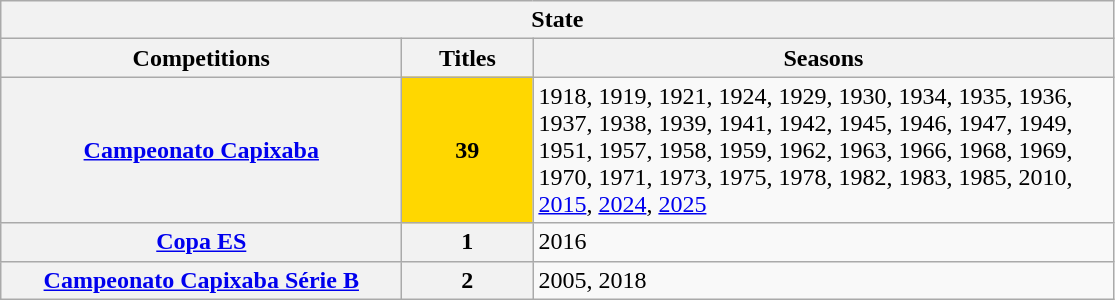<table class="wikitable">
<tr>
<th colspan="3">State</th>
</tr>
<tr>
<th style="width:260px">Competitions</th>
<th style="width:80px">Titles</th>
<th style="width:380px">Seasons</th>
</tr>
<tr>
<th style="text-align:center"><a href='#'>Campeonato Capixaba</a></th>
<td bgcolor="gold" style="text-align:center"><strong>39</strong></td>
<td align="left">1918, 1919, 1921, 1924, 1929, 1930, 1934, 1935, 1936, 1937, 1938, 1939, 1941, 1942, 1945, 1946, 1947, 1949, 1951, 1957, 1958, 1959, 1962, 1963, 1966, 1968, 1969, 1970, 1971, 1973, 1975, 1978, 1982, 1983, 1985, 2010, <a href='#'>2015</a>, <a href='#'>2024</a>, <a href='#'>2025</a></td>
</tr>
<tr>
<th><a href='#'>Copa ES</a></th>
<th style="text-align:center"><strong>1</strong></th>
<td align="left">2016</td>
</tr>
<tr>
<th><a href='#'>Campeonato Capixaba Série B</a></th>
<th style="text-align:center"><strong>2</strong></th>
<td align="left">2005, 2018</td>
</tr>
</table>
